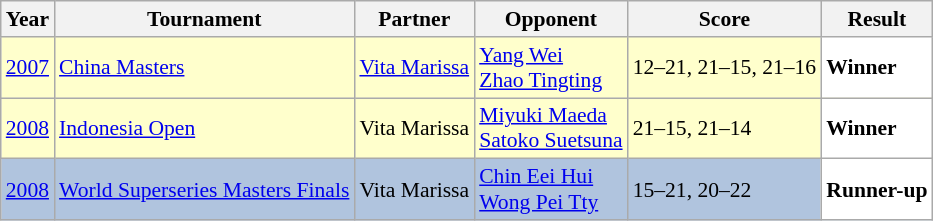<table class="sortable wikitable" style="font-size: 90%">
<tr>
<th>Year</th>
<th>Tournament</th>
<th>Partner</th>
<th>Opponent</th>
<th>Score</th>
<th>Result</th>
</tr>
<tr style="background:#ffffcc">
<td align="center"><a href='#'>2007</a></td>
<td align="left"><a href='#'>China Masters</a></td>
<td align="left"> <a href='#'>Vita Marissa</a></td>
<td align="left"> <a href='#'>Yang Wei</a> <br>  <a href='#'>Zhao Tingting</a></td>
<td align="left">12–21, 21–15, 21–16</td>
<td style="text-align:left; background:white"> <strong>Winner</strong></td>
</tr>
<tr style="background:#ffffcc">
<td align="center"><a href='#'>2008</a></td>
<td align="left"><a href='#'>Indonesia Open</a></td>
<td align="left"> Vita Marissa</td>
<td align="left"> <a href='#'>Miyuki Maeda</a> <br>  <a href='#'>Satoko Suetsuna</a></td>
<td align="left">21–15, 21–14</td>
<td style="text-align:left; background:white"> <strong>Winner</strong></td>
</tr>
<tr style="background:#B0C4DE">
<td align="center"><a href='#'>2008</a></td>
<td align="left"><a href='#'>World Superseries Masters Finals</a></td>
<td align="left"> Vita Marissa</td>
<td align="left"> <a href='#'>Chin Eei Hui</a> <br>  <a href='#'>Wong Pei Tty</a></td>
<td align="left">15–21, 20–22</td>
<td style="text-align:left; background:white"> <strong>Runner-up</strong></td>
</tr>
</table>
